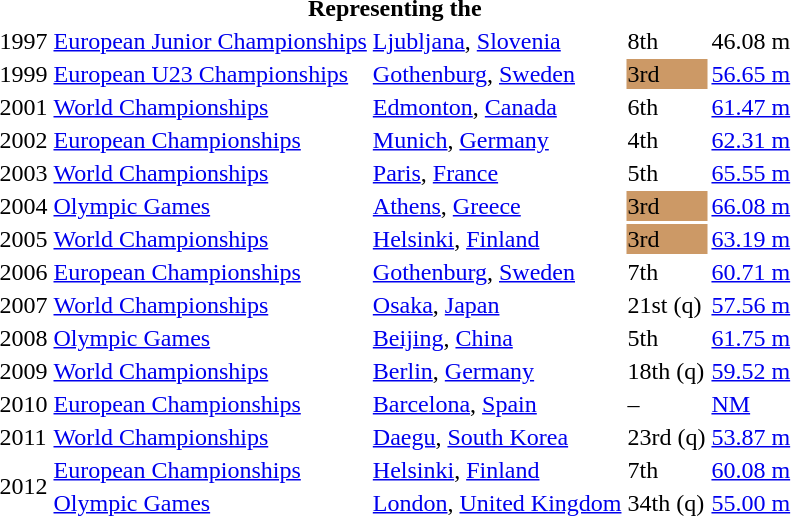<table>
<tr>
<th colspan="5">Representing the </th>
</tr>
<tr>
<td>1997</td>
<td><a href='#'>European Junior Championships</a></td>
<td><a href='#'>Ljubljana</a>, <a href='#'>Slovenia</a></td>
<td>8th</td>
<td>46.08 m</td>
</tr>
<tr>
<td>1999</td>
<td><a href='#'>European U23 Championships</a></td>
<td><a href='#'>Gothenburg</a>, <a href='#'>Sweden</a></td>
<td bgcolor=cc9966>3rd</td>
<td><a href='#'>56.65 m</a></td>
</tr>
<tr>
<td>2001</td>
<td><a href='#'>World Championships</a></td>
<td><a href='#'>Edmonton</a>, <a href='#'>Canada</a></td>
<td>6th</td>
<td><a href='#'>61.47 m</a></td>
</tr>
<tr>
<td>2002</td>
<td><a href='#'>European Championships</a></td>
<td><a href='#'>Munich</a>, <a href='#'>Germany</a></td>
<td>4th</td>
<td><a href='#'>62.31 m</a></td>
</tr>
<tr>
<td>2003</td>
<td><a href='#'>World Championships</a></td>
<td><a href='#'>Paris</a>, <a href='#'>France</a></td>
<td>5th</td>
<td><a href='#'>65.55 m</a></td>
</tr>
<tr>
<td>2004</td>
<td><a href='#'>Olympic Games</a></td>
<td><a href='#'>Athens</a>, <a href='#'>Greece</a></td>
<td bgcolor=cc9966>3rd</td>
<td><a href='#'>66.08 m</a></td>
</tr>
<tr>
<td>2005</td>
<td><a href='#'>World Championships</a></td>
<td><a href='#'>Helsinki</a>, <a href='#'>Finland</a></td>
<td bgcolor=cc9966>3rd</td>
<td><a href='#'>63.19 m</a></td>
</tr>
<tr>
<td>2006</td>
<td><a href='#'>European Championships</a></td>
<td><a href='#'>Gothenburg</a>, <a href='#'>Sweden</a></td>
<td>7th</td>
<td><a href='#'>60.71 m</a></td>
</tr>
<tr>
<td>2007</td>
<td><a href='#'>World Championships</a></td>
<td><a href='#'>Osaka</a>, <a href='#'>Japan</a></td>
<td>21st (q)</td>
<td><a href='#'>57.56 m</a></td>
</tr>
<tr>
<td>2008</td>
<td><a href='#'>Olympic Games</a></td>
<td><a href='#'>Beijing</a>, <a href='#'>China</a></td>
<td>5th</td>
<td><a href='#'>61.75 m</a></td>
</tr>
<tr>
<td>2009</td>
<td><a href='#'>World Championships</a></td>
<td><a href='#'>Berlin</a>, <a href='#'>Germany</a></td>
<td>18th (q)</td>
<td><a href='#'>59.52 m</a></td>
</tr>
<tr>
<td>2010</td>
<td><a href='#'>European Championships</a></td>
<td><a href='#'>Barcelona</a>, <a href='#'>Spain</a></td>
<td>–</td>
<td><a href='#'>NM</a></td>
</tr>
<tr>
<td>2011</td>
<td><a href='#'>World Championships</a></td>
<td><a href='#'>Daegu</a>, <a href='#'>South Korea</a></td>
<td>23rd (q)</td>
<td><a href='#'>53.87 m</a></td>
</tr>
<tr>
<td rowspan=2>2012</td>
<td><a href='#'>European Championships</a></td>
<td><a href='#'>Helsinki</a>, <a href='#'>Finland</a></td>
<td>7th</td>
<td><a href='#'>60.08 m</a></td>
</tr>
<tr>
<td><a href='#'>Olympic Games</a></td>
<td><a href='#'>London</a>, <a href='#'>United Kingdom</a></td>
<td>34th (q)</td>
<td><a href='#'>55.00 m</a></td>
</tr>
</table>
